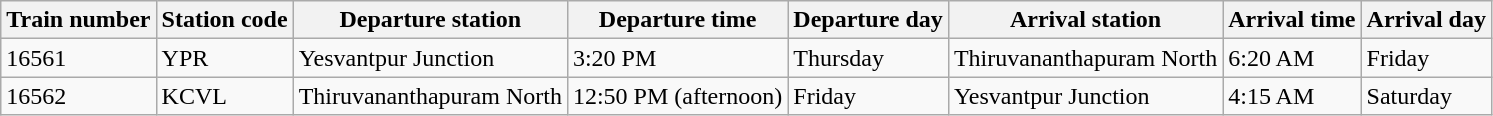<table class="wikitable">
<tr>
<th>Train number</th>
<th>Station code</th>
<th>Departure station</th>
<th>Departure time</th>
<th>Departure day</th>
<th>Arrival station</th>
<th>Arrival time</th>
<th>Arrival day</th>
</tr>
<tr>
<td>16561</td>
<td>YPR</td>
<td>Yesvantpur Junction</td>
<td>3:20 PM</td>
<td>Thursday</td>
<td>Thiruvananthapuram North</td>
<td>6:20 AM</td>
<td>Friday</td>
</tr>
<tr>
<td>16562</td>
<td>KCVL</td>
<td>Thiruvananthapuram North</td>
<td>12:50 PM (afternoon)</td>
<td>Friday</td>
<td>Yesvantpur Junction</td>
<td>4:15 AM</td>
<td>Saturday</td>
</tr>
</table>
